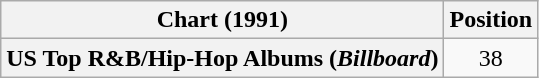<table class="wikitable plainrowheaders" style="text-align:center">
<tr>
<th scope="col">Chart (1991)</th>
<th scope="col">Position</th>
</tr>
<tr>
<th scope="row">US Top R&B/Hip-Hop Albums (<em>Billboard</em>)</th>
<td>38</td>
</tr>
</table>
